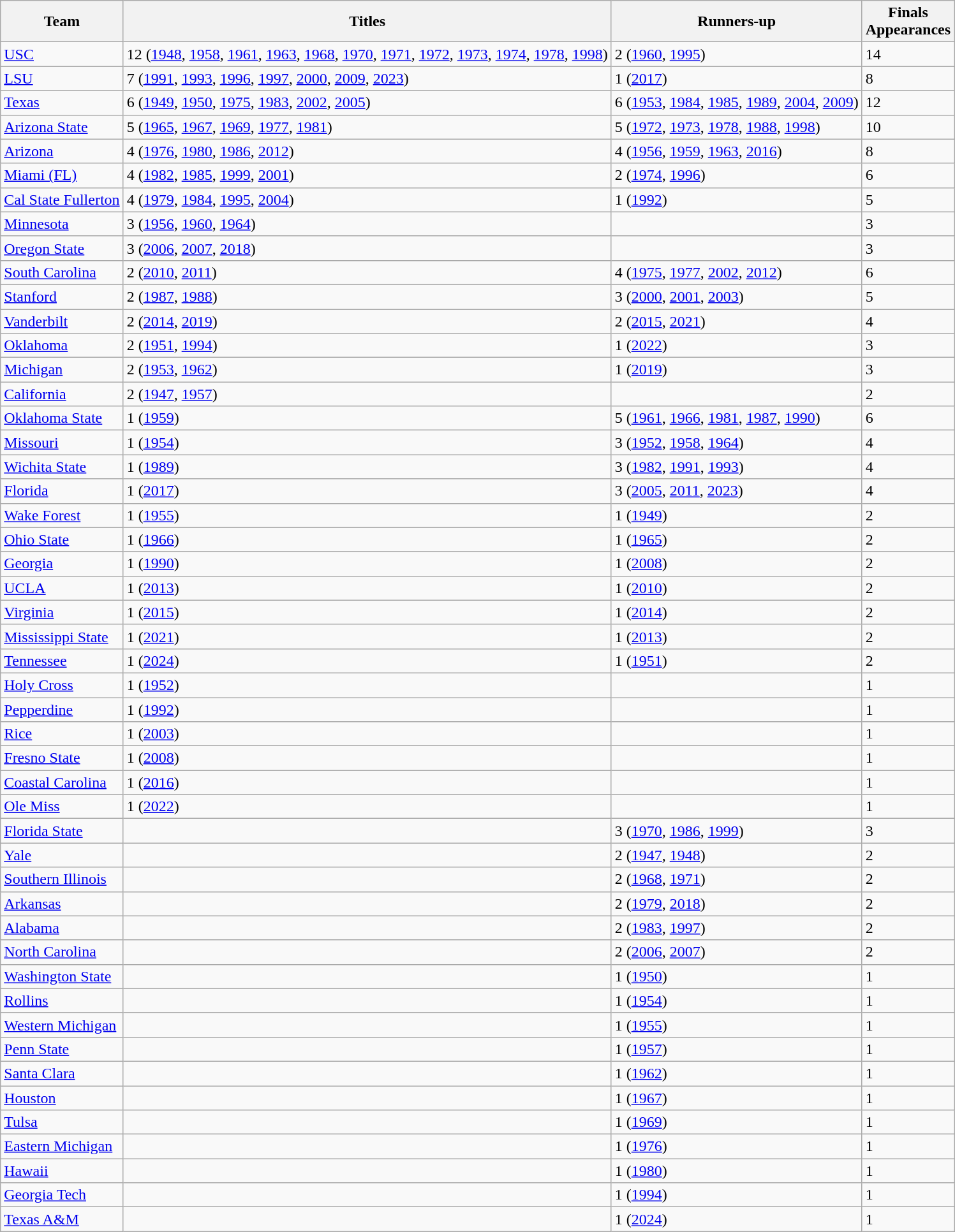<table class="wikitable sortable">
<tr>
<th>Team</th>
<th>Titles</th>
<th>Runners-up</th>
<th>Finals<br>Appearances</th>
</tr>
<tr>
<td><a href='#'>USC</a></td>
<td>12 (<a href='#'>1948</a>, <a href='#'>1958</a>, <a href='#'>1961</a>, <a href='#'>1963</a>, <a href='#'>1968</a>, <a href='#'>1970</a>, <a href='#'>1971</a>, <a href='#'>1972</a>, <a href='#'>1973</a>, <a href='#'>1974</a>, <a href='#'>1978</a>, <a href='#'>1998</a>)</td>
<td>2 (<a href='#'>1960</a>, <a href='#'>1995</a>)</td>
<td>14</td>
</tr>
<tr>
<td><a href='#'>LSU</a></td>
<td>7 (<a href='#'>1991</a>, <a href='#'>1993</a>, <a href='#'>1996</a>, <a href='#'>1997</a>, <a href='#'>2000</a>, <a href='#'>2009</a>, <a href='#'>2023</a>)</td>
<td>1 (<a href='#'>2017</a>)</td>
<td>8</td>
</tr>
<tr>
<td><a href='#'>Texas</a></td>
<td>6 (<a href='#'>1949</a>, <a href='#'>1950</a>, <a href='#'>1975</a>, <a href='#'>1983</a>, <a href='#'>2002</a>, <a href='#'>2005</a>)</td>
<td>6 (<a href='#'>1953</a>, <a href='#'>1984</a>, <a href='#'>1985</a>, <a href='#'>1989</a>, <a href='#'>2004</a>, <a href='#'>2009</a>)</td>
<td>12</td>
</tr>
<tr>
<td><a href='#'>Arizona State</a></td>
<td>5 (<a href='#'>1965</a>, <a href='#'>1967</a>, <a href='#'>1969</a>, <a href='#'>1977</a>, <a href='#'>1981</a>)</td>
<td>5 (<a href='#'>1972</a>, <a href='#'>1973</a>, <a href='#'>1978</a>, <a href='#'>1988</a>, <a href='#'>1998</a>)</td>
<td>10</td>
</tr>
<tr>
<td><a href='#'>Arizona</a></td>
<td>4 (<a href='#'>1976</a>, <a href='#'>1980</a>, <a href='#'>1986</a>, <a href='#'>2012</a>)</td>
<td>4 (<a href='#'>1956</a>, <a href='#'>1959</a>, <a href='#'>1963</a>, <a href='#'>2016</a>)</td>
<td>8</td>
</tr>
<tr>
<td><a href='#'>Miami (FL)</a></td>
<td>4 (<a href='#'>1982</a>, <a href='#'>1985</a>, <a href='#'>1999</a>, <a href='#'>2001</a>)</td>
<td>2 (<a href='#'>1974</a>, <a href='#'>1996</a>)</td>
<td>6</td>
</tr>
<tr>
<td><a href='#'>Cal State Fullerton</a></td>
<td>4 (<a href='#'>1979</a>, <a href='#'>1984</a>, <a href='#'>1995</a>, <a href='#'>2004</a>)</td>
<td>1 (<a href='#'>1992</a>)</td>
<td>5</td>
</tr>
<tr>
<td><a href='#'>Minnesota</a></td>
<td>3 (<a href='#'>1956</a>, <a href='#'>1960</a>, <a href='#'>1964</a>)</td>
<td></td>
<td>3</td>
</tr>
<tr>
<td><a href='#'>Oregon State</a></td>
<td>3 (<a href='#'>2006</a>, <a href='#'>2007</a>, <a href='#'>2018</a>)</td>
<td></td>
<td>3</td>
</tr>
<tr>
<td><a href='#'>South Carolina</a></td>
<td>2 (<a href='#'>2010</a>, <a href='#'>2011</a>)</td>
<td>4 (<a href='#'>1975</a>, <a href='#'>1977</a>, <a href='#'>2002</a>, <a href='#'>2012</a>)</td>
<td>6</td>
</tr>
<tr>
<td><a href='#'>Stanford</a></td>
<td>2 (<a href='#'>1987</a>, <a href='#'>1988</a>)</td>
<td>3 (<a href='#'>2000</a>, <a href='#'>2001</a>, <a href='#'>2003</a>)</td>
<td>5</td>
</tr>
<tr>
<td><a href='#'>Vanderbilt</a></td>
<td>2 (<a href='#'>2014</a>, <a href='#'>2019</a>)</td>
<td>2 (<a href='#'>2015</a>, <a href='#'>2021</a>)</td>
<td>4</td>
</tr>
<tr>
<td><a href='#'>Oklahoma</a></td>
<td>2 (<a href='#'>1951</a>, <a href='#'>1994</a>)</td>
<td>1 (<a href='#'>2022</a>)</td>
<td>3</td>
</tr>
<tr>
<td><a href='#'>Michigan</a></td>
<td>2 (<a href='#'>1953</a>, <a href='#'>1962</a>)</td>
<td>1 (<a href='#'>2019</a>)</td>
<td>3</td>
</tr>
<tr>
<td><a href='#'>California</a></td>
<td>2 (<a href='#'>1947</a>, <a href='#'>1957</a>)</td>
<td></td>
<td>2</td>
</tr>
<tr>
<td><a href='#'>Oklahoma State</a></td>
<td>1 (<a href='#'>1959</a>)</td>
<td>5 (<a href='#'>1961</a>, <a href='#'>1966</a>, <a href='#'>1981</a>, <a href='#'>1987</a>, <a href='#'>1990</a>)</td>
<td>6</td>
</tr>
<tr>
<td><a href='#'>Missouri</a></td>
<td>1 (<a href='#'>1954</a>)</td>
<td>3 (<a href='#'>1952</a>, <a href='#'>1958</a>, <a href='#'>1964</a>)</td>
<td>4</td>
</tr>
<tr>
<td><a href='#'>Wichita State</a></td>
<td>1 (<a href='#'>1989</a>)</td>
<td>3 (<a href='#'>1982</a>, <a href='#'>1991</a>, <a href='#'>1993</a>)</td>
<td>4</td>
</tr>
<tr>
<td><a href='#'>Florida</a></td>
<td>1 (<a href='#'>2017</a>)</td>
<td>3 (<a href='#'>2005</a>, <a href='#'>2011</a>, <a href='#'>2023</a>)</td>
<td>4</td>
</tr>
<tr>
<td><a href='#'>Wake Forest</a></td>
<td>1 (<a href='#'>1955</a>)</td>
<td>1 (<a href='#'>1949</a>)</td>
<td>2</td>
</tr>
<tr>
<td><a href='#'>Ohio State</a></td>
<td>1 (<a href='#'>1966</a>)</td>
<td>1 (<a href='#'>1965</a>)</td>
<td>2</td>
</tr>
<tr>
<td><a href='#'>Georgia</a></td>
<td>1 (<a href='#'>1990</a>)</td>
<td>1 (<a href='#'>2008</a>)</td>
<td>2</td>
</tr>
<tr>
<td><a href='#'>UCLA</a></td>
<td>1 (<a href='#'>2013</a>)</td>
<td>1 (<a href='#'>2010</a>)</td>
<td>2</td>
</tr>
<tr>
<td><a href='#'>Virginia</a></td>
<td>1 (<a href='#'>2015</a>)</td>
<td>1 (<a href='#'>2014</a>)</td>
<td>2</td>
</tr>
<tr>
<td><a href='#'>Mississippi State</a></td>
<td>1 (<a href='#'>2021</a>)</td>
<td>1 (<a href='#'>2013</a>)</td>
<td>2</td>
</tr>
<tr>
<td><a href='#'>Tennessee</a></td>
<td>1 (<a href='#'>2024</a>)</td>
<td>1 (<a href='#'>1951</a>)</td>
<td>2</td>
</tr>
<tr>
<td><a href='#'>Holy Cross</a></td>
<td>1 (<a href='#'>1952</a>)</td>
<td></td>
<td>1</td>
</tr>
<tr>
<td><a href='#'>Pepperdine</a></td>
<td>1 (<a href='#'>1992</a>)</td>
<td></td>
<td>1</td>
</tr>
<tr>
<td><a href='#'>Rice</a></td>
<td>1 (<a href='#'>2003</a>)</td>
<td></td>
<td>1</td>
</tr>
<tr>
<td><a href='#'>Fresno State</a></td>
<td>1 (<a href='#'>2008</a>)</td>
<td></td>
<td>1</td>
</tr>
<tr>
<td><a href='#'>Coastal Carolina</a></td>
<td>1 (<a href='#'>2016</a>)</td>
<td></td>
<td>1</td>
</tr>
<tr>
<td><a href='#'>Ole Miss</a></td>
<td>1 (<a href='#'>2022</a>)</td>
<td></td>
<td>1</td>
</tr>
<tr>
<td><a href='#'>Florida State</a></td>
<td></td>
<td>3 (<a href='#'>1970</a>, <a href='#'>1986</a>, <a href='#'>1999</a>)</td>
<td>3</td>
</tr>
<tr>
<td><a href='#'>Yale</a></td>
<td></td>
<td>2 (<a href='#'>1947</a>, <a href='#'>1948</a>)</td>
<td>2</td>
</tr>
<tr>
<td><a href='#'>Southern Illinois</a></td>
<td></td>
<td>2 (<a href='#'>1968</a>, <a href='#'>1971</a>)</td>
<td>2</td>
</tr>
<tr>
<td><a href='#'>Arkansas</a></td>
<td></td>
<td>2 (<a href='#'>1979</a>, <a href='#'>2018</a>)</td>
<td>2</td>
</tr>
<tr>
<td><a href='#'>Alabama</a></td>
<td></td>
<td>2 (<a href='#'>1983</a>, <a href='#'>1997</a>)</td>
<td>2</td>
</tr>
<tr>
<td><a href='#'>North Carolina</a></td>
<td></td>
<td>2 (<a href='#'>2006</a>, <a href='#'>2007</a>)</td>
<td>2</td>
</tr>
<tr>
<td><a href='#'>Washington State</a></td>
<td></td>
<td>1 (<a href='#'>1950</a>)</td>
<td>1</td>
</tr>
<tr>
<td><a href='#'>Rollins</a></td>
<td></td>
<td>1 (<a href='#'>1954</a>)</td>
<td>1</td>
</tr>
<tr>
<td><a href='#'>Western Michigan</a></td>
<td></td>
<td>1 (<a href='#'>1955</a>)</td>
<td>1</td>
</tr>
<tr>
<td><a href='#'>Penn State</a></td>
<td></td>
<td>1 (<a href='#'>1957</a>)</td>
<td>1</td>
</tr>
<tr>
<td><a href='#'>Santa Clara</a></td>
<td></td>
<td>1 (<a href='#'>1962</a>)</td>
<td>1</td>
</tr>
<tr>
<td><a href='#'>Houston</a></td>
<td></td>
<td>1 (<a href='#'>1967</a>)</td>
<td>1</td>
</tr>
<tr>
<td><a href='#'>Tulsa</a></td>
<td></td>
<td>1 (<a href='#'>1969</a>)</td>
<td>1</td>
</tr>
<tr>
<td><a href='#'>Eastern Michigan</a></td>
<td></td>
<td>1 (<a href='#'>1976</a>)</td>
<td>1</td>
</tr>
<tr>
<td><a href='#'>Hawaii</a></td>
<td></td>
<td>1 (<a href='#'>1980</a>)</td>
<td>1</td>
</tr>
<tr>
<td><a href='#'>Georgia Tech</a></td>
<td></td>
<td>1 (<a href='#'>1994</a>)</td>
<td>1</td>
</tr>
<tr>
<td><a href='#'>Texas A&M</a></td>
<td></td>
<td>1 (<a href='#'>2024</a>)</td>
<td>1</td>
</tr>
</table>
